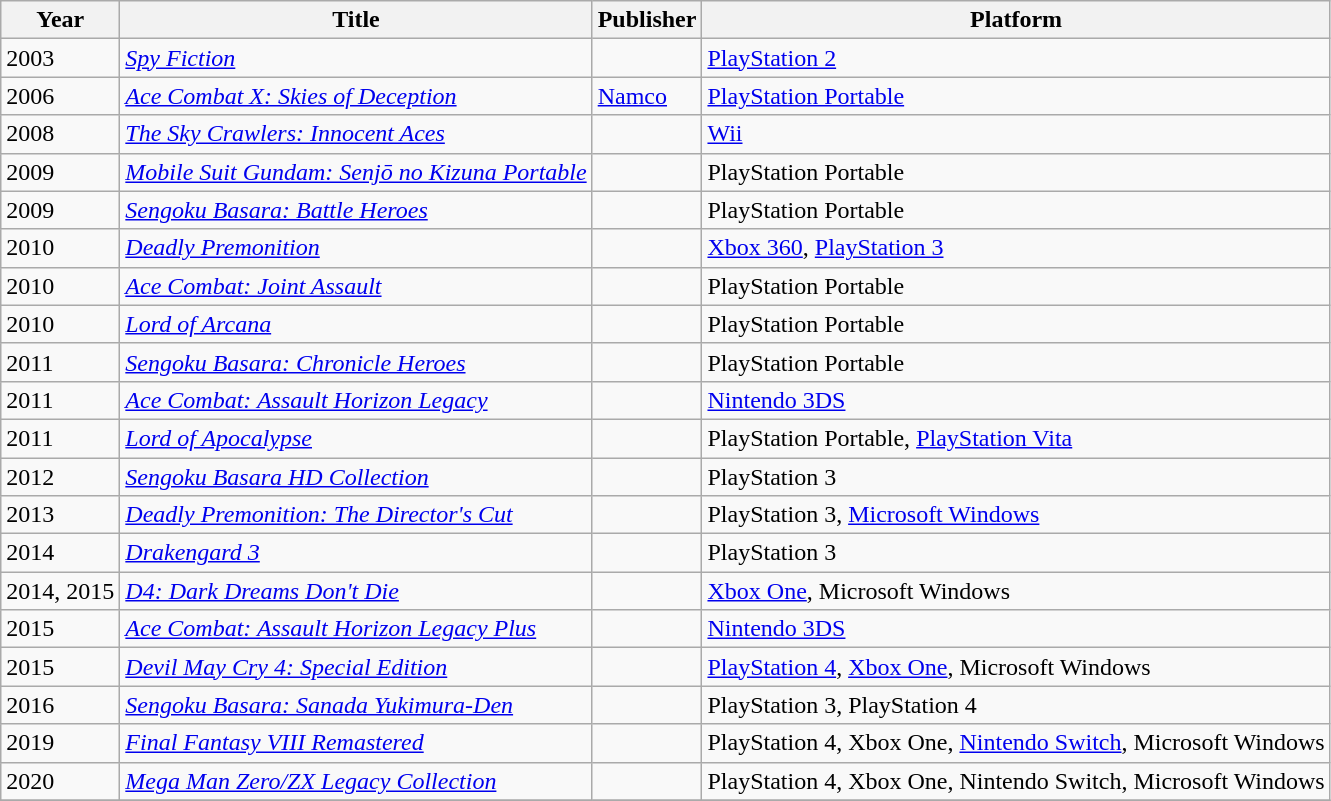<table class="wikitable sortable">
<tr>
<th>Year</th>
<th>Title</th>
<th>Publisher</th>
<th>Platform</th>
</tr>
<tr>
<td>2003</td>
<td><em><a href='#'>Spy Fiction</a></em></td>
<td></td>
<td><a href='#'>PlayStation 2</a></td>
</tr>
<tr>
<td>2006</td>
<td><em><a href='#'>Ace Combat X: Skies of Deception</a></em></td>
<td><a href='#'>Namco</a></td>
<td><a href='#'>PlayStation Portable</a></td>
</tr>
<tr>
<td>2008</td>
<td><em><a href='#'>The Sky Crawlers: Innocent Aces</a></em></td>
<td></td>
<td><a href='#'>Wii</a></td>
</tr>
<tr>
<td>2009</td>
<td><em><a href='#'>Mobile Suit Gundam: Senjō no Kizuna Portable</a></em></td>
<td></td>
<td>PlayStation Portable</td>
</tr>
<tr>
<td>2009</td>
<td><em><a href='#'>Sengoku Basara: Battle Heroes</a></em></td>
<td></td>
<td>PlayStation Portable</td>
</tr>
<tr>
<td>2010</td>
<td><em><a href='#'>Deadly Premonition</a></em></td>
<td></td>
<td><a href='#'>Xbox 360</a>, <a href='#'>PlayStation 3</a></td>
</tr>
<tr>
<td>2010</td>
<td><em><a href='#'>Ace Combat: Joint Assault</a></em></td>
<td></td>
<td>PlayStation Portable</td>
</tr>
<tr>
<td>2010</td>
<td><em><a href='#'>Lord of Arcana</a></em></td>
<td></td>
<td>PlayStation Portable</td>
</tr>
<tr>
<td>2011</td>
<td><em><a href='#'>Sengoku Basara: Chronicle Heroes</a></em></td>
<td></td>
<td>PlayStation Portable</td>
</tr>
<tr>
<td>2011</td>
<td><em><a href='#'>Ace Combat: Assault Horizon Legacy</a></em></td>
<td></td>
<td><a href='#'>Nintendo 3DS</a></td>
</tr>
<tr>
<td>2011</td>
<td><em><a href='#'>Lord of Apocalypse</a></em></td>
<td></td>
<td>PlayStation Portable, <a href='#'>PlayStation Vita</a></td>
</tr>
<tr>
<td>2012 </td>
<td><em><a href='#'>Sengoku Basara HD Collection</a></em></td>
<td></td>
<td>PlayStation 3</td>
</tr>
<tr>
<td>2013</td>
<td><em><a href='#'>Deadly Premonition: The Director's Cut</a></em></td>
<td></td>
<td>PlayStation 3, <a href='#'>Microsoft Windows</a></td>
</tr>
<tr>
<td>2014</td>
<td><em><a href='#'>Drakengard 3</a></em></td>
<td></td>
<td>PlayStation 3</td>
</tr>
<tr>
<td>2014, 2015</td>
<td><em><a href='#'>D4: Dark Dreams Don't Die</a></em></td>
<td></td>
<td><a href='#'>Xbox One</a>, Microsoft Windows</td>
</tr>
<tr>
<td>2015</td>
<td><em><a href='#'>Ace Combat: Assault Horizon Legacy Plus</a></em></td>
<td></td>
<td><a href='#'>Nintendo 3DS</a></td>
</tr>
<tr>
<td>2015</td>
<td><em><a href='#'>Devil May Cry 4: Special Edition</a></em></td>
<td></td>
<td><a href='#'>PlayStation 4</a>, <a href='#'>Xbox One</a>, Microsoft Windows</td>
</tr>
<tr>
<td>2016</td>
<td><em><a href='#'>Sengoku Basara: Sanada Yukimura-Den</a></em></td>
<td></td>
<td>PlayStation 3, PlayStation 4</td>
</tr>
<tr>
<td>2019</td>
<td><em><a href='#'>Final Fantasy VIII Remastered</a></em></td>
<td></td>
<td>PlayStation 4, Xbox One, <a href='#'>Nintendo Switch</a>, Microsoft Windows</td>
</tr>
<tr>
<td>2020</td>
<td><em><a href='#'>Mega Man Zero/ZX Legacy Collection</a></em></td>
<td></td>
<td>PlayStation 4, Xbox One, Nintendo Switch, Microsoft Windows</td>
</tr>
<tr>
</tr>
</table>
